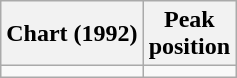<table class="wikitable">
<tr>
<th>Chart (1992)</th>
<th>Peak<br>position</th>
</tr>
<tr>
<td></td>
</tr>
</table>
